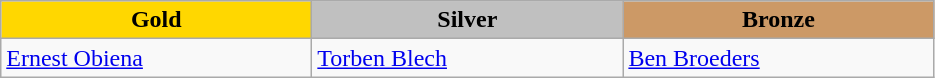<table class="wikitable" style="text-align:left">
<tr align="center">
<td width=200 bgcolor=gold><strong>Gold</strong></td>
<td width=200 bgcolor=silver><strong>Silver</strong></td>
<td width=200 bgcolor=CC9966><strong>Bronze</strong></td>
</tr>
<tr>
<td><a href='#'>Ernest Obiena</a><br></td>
<td><a href='#'>Torben Blech</a><br></td>
<td><a href='#'>Ben Broeders</a><br></td>
</tr>
</table>
